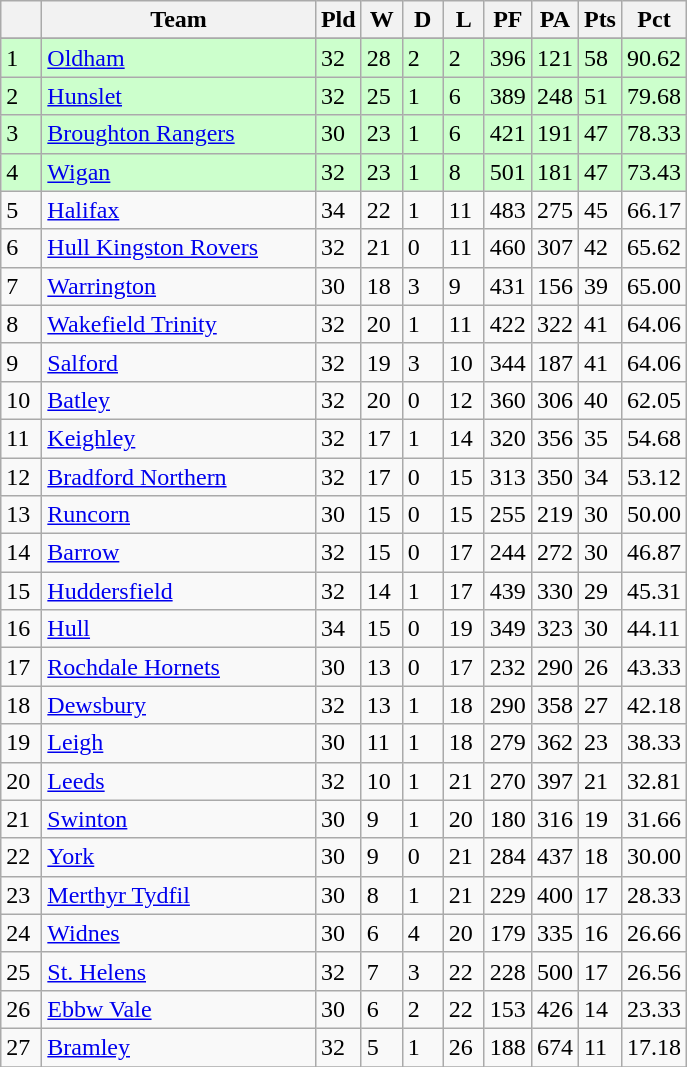<table class="wikitable" style="text-align:left;">
<tr>
<th width=20 abbr="Position"></th>
<th width=175>Team</th>
<th width=20 abbr="Played">Pld</th>
<th width=20 abbr="Won">W</th>
<th width=20 abbr="Drawn">D</th>
<th width=20 abbr="Lost">L</th>
<th width=20 abbr="Points for">PF</th>
<th width=20 abbr="Points against">PA</th>
<th width=20 abbr="Points">Pts</th>
<th width=20 abbr=”Win Percentage”>Pct</th>
</tr>
<tr>
</tr>
<tr align=left style="background:#ccffcc;color:">
<td>1</td>
<td><a href='#'>Oldham</a></td>
<td>32</td>
<td>28</td>
<td>2</td>
<td>2</td>
<td>396</td>
<td>121</td>
<td>58</td>
<td>90.62</td>
</tr>
<tr align=left style="background:#ccffcc;color:">
<td>2</td>
<td><a href='#'>Hunslet</a></td>
<td>32</td>
<td>25</td>
<td>1</td>
<td>6</td>
<td>389</td>
<td>248</td>
<td>51</td>
<td>79.68</td>
</tr>
<tr align=left style="background:#ccffcc;color:">
<td>3</td>
<td><a href='#'>Broughton Rangers</a></td>
<td>30</td>
<td>23</td>
<td>1</td>
<td>6</td>
<td>421</td>
<td>191</td>
<td>47</td>
<td>78.33</td>
</tr>
<tr align=left style="background:#ccffcc;color:">
<td>4</td>
<td><a href='#'>Wigan</a></td>
<td>32</td>
<td>23</td>
<td>1</td>
<td>8</td>
<td>501</td>
<td>181</td>
<td>47</td>
<td>73.43</td>
</tr>
<tr align=left style="background:">
<td>5</td>
<td><a href='#'>Halifax</a></td>
<td>34</td>
<td>22</td>
<td>1</td>
<td>11</td>
<td>483</td>
<td>275</td>
<td>45</td>
<td>66.17</td>
</tr>
<tr align=left style="background:">
<td>6</td>
<td><a href='#'>Hull Kingston Rovers</a></td>
<td>32</td>
<td>21</td>
<td>0</td>
<td>11</td>
<td>460</td>
<td>307</td>
<td>42</td>
<td>65.62</td>
</tr>
<tr align=left style="background:">
<td>7</td>
<td><a href='#'>Warrington</a></td>
<td>30</td>
<td>18</td>
<td>3</td>
<td>9</td>
<td>431</td>
<td>156</td>
<td>39</td>
<td>65.00</td>
</tr>
<tr align=left style="background:">
<td>8</td>
<td><a href='#'>Wakefield Trinity</a></td>
<td>32</td>
<td>20</td>
<td>1</td>
<td>11</td>
<td>422</td>
<td>322</td>
<td>41</td>
<td>64.06</td>
</tr>
<tr align=left style="background:">
<td>9</td>
<td><a href='#'>Salford</a></td>
<td>32</td>
<td>19</td>
<td>3</td>
<td>10</td>
<td>344</td>
<td>187</td>
<td>41</td>
<td>64.06</td>
</tr>
<tr align=left style="background:">
<td>10</td>
<td><a href='#'>Batley</a></td>
<td>32</td>
<td>20</td>
<td>0</td>
<td>12</td>
<td>360</td>
<td>306</td>
<td>40</td>
<td>62.05</td>
</tr>
<tr align=left style="background:">
<td>11</td>
<td><a href='#'>Keighley</a></td>
<td>32</td>
<td>17</td>
<td>1</td>
<td>14</td>
<td>320</td>
<td>356</td>
<td>35</td>
<td>54.68</td>
</tr>
<tr align=left style="background:">
<td>12</td>
<td><a href='#'>Bradford Northern</a></td>
<td>32</td>
<td>17</td>
<td>0</td>
<td>15</td>
<td>313</td>
<td>350</td>
<td>34</td>
<td>53.12</td>
</tr>
<tr align=left style="background:">
<td>13</td>
<td><a href='#'>Runcorn</a></td>
<td>30</td>
<td>15</td>
<td>0</td>
<td>15</td>
<td>255</td>
<td>219</td>
<td>30</td>
<td>50.00</td>
</tr>
<tr align=left style="background:">
<td>14</td>
<td><a href='#'>Barrow</a></td>
<td>32</td>
<td>15</td>
<td>0</td>
<td>17</td>
<td>244</td>
<td>272</td>
<td>30</td>
<td>46.87</td>
</tr>
<tr align=left style="background:">
<td>15</td>
<td><a href='#'>Huddersfield</a></td>
<td>32</td>
<td>14</td>
<td>1</td>
<td>17</td>
<td>439</td>
<td>330</td>
<td>29</td>
<td>45.31</td>
</tr>
<tr align=left style="background:">
<td>16</td>
<td><a href='#'>Hull</a></td>
<td>34</td>
<td>15</td>
<td>0</td>
<td>19</td>
<td>349</td>
<td>323</td>
<td>30</td>
<td>44.11</td>
</tr>
<tr align=left style="background:">
<td>17</td>
<td><a href='#'>Rochdale Hornets</a></td>
<td>30</td>
<td>13</td>
<td>0</td>
<td>17</td>
<td>232</td>
<td>290</td>
<td>26</td>
<td>43.33</td>
</tr>
<tr align=left style="background:">
<td>18</td>
<td><a href='#'>Dewsbury</a></td>
<td>32</td>
<td>13</td>
<td>1</td>
<td>18</td>
<td>290</td>
<td>358</td>
<td>27</td>
<td>42.18</td>
</tr>
<tr align=left style="background:">
<td>19</td>
<td><a href='#'>Leigh</a></td>
<td>30</td>
<td>11</td>
<td>1</td>
<td>18</td>
<td>279</td>
<td>362</td>
<td>23</td>
<td>38.33</td>
</tr>
<tr align=left style="background:">
<td>20</td>
<td><a href='#'>Leeds</a></td>
<td>32</td>
<td>10</td>
<td>1</td>
<td>21</td>
<td>270</td>
<td>397</td>
<td>21</td>
<td>32.81</td>
</tr>
<tr align=left style="background:">
<td>21</td>
<td><a href='#'>Swinton</a></td>
<td>30</td>
<td>9</td>
<td>1</td>
<td>20</td>
<td>180</td>
<td>316</td>
<td>19</td>
<td>31.66</td>
</tr>
<tr align=left style="background:">
<td>22</td>
<td><a href='#'>York</a></td>
<td>30</td>
<td>9</td>
<td>0</td>
<td>21</td>
<td>284</td>
<td>437</td>
<td>18</td>
<td>30.00</td>
</tr>
<tr align=left style="background:">
<td>23</td>
<td><a href='#'>Merthyr Tydfil</a></td>
<td>30</td>
<td>8</td>
<td>1</td>
<td>21</td>
<td>229</td>
<td>400</td>
<td>17</td>
<td>28.33</td>
</tr>
<tr align=left style="background:">
<td>24</td>
<td><a href='#'>Widnes</a></td>
<td>30</td>
<td>6</td>
<td>4</td>
<td>20</td>
<td>179</td>
<td>335</td>
<td>16</td>
<td>26.66</td>
</tr>
<tr align=left style="background:">
<td>25</td>
<td><a href='#'>St. Helens</a></td>
<td>32</td>
<td>7</td>
<td>3</td>
<td>22</td>
<td>228</td>
<td>500</td>
<td>17</td>
<td>26.56</td>
</tr>
<tr align=left style="background:">
<td>26</td>
<td><a href='#'>Ebbw Vale</a></td>
<td>30</td>
<td>6</td>
<td>2</td>
<td>22</td>
<td>153</td>
<td>426</td>
<td>14</td>
<td>23.33</td>
</tr>
<tr align=left style="background:">
<td>27</td>
<td><a href='#'>Bramley</a></td>
<td>32</td>
<td>5</td>
<td>1</td>
<td>26</td>
<td>188</td>
<td>674</td>
<td>11</td>
<td>17.18</td>
</tr>
<tr --->
</tr>
</table>
